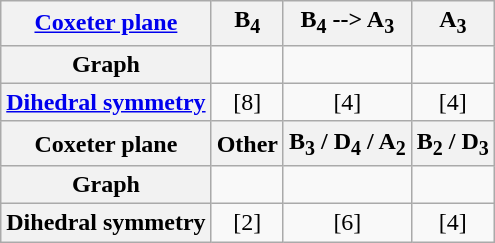<table class=wikitable>
<tr align=center>
<th><a href='#'>Coxeter plane</a></th>
<th>B<sub>4</sub></th>
<th>B<sub>4</sub> --> A<sub>3</sub></th>
<th>A<sub>3</sub></th>
</tr>
<tr align=center>
<th>Graph</th>
<td></td>
<td></td>
<td></td>
</tr>
<tr align=center>
<th><a href='#'>Dihedral symmetry</a></th>
<td>[8]</td>
<td>[4]</td>
<td>[4]</td>
</tr>
<tr align=center>
<th>Coxeter plane</th>
<th>Other</th>
<th>B<sub>3</sub> / D<sub>4</sub> / A<sub>2</sub></th>
<th>B<sub>2</sub> / D<sub>3</sub></th>
</tr>
<tr align=center>
<th>Graph</th>
<td></td>
<td></td>
<td></td>
</tr>
<tr align=center>
<th>Dihedral symmetry</th>
<td>[2]</td>
<td>[6]</td>
<td>[4]</td>
</tr>
</table>
